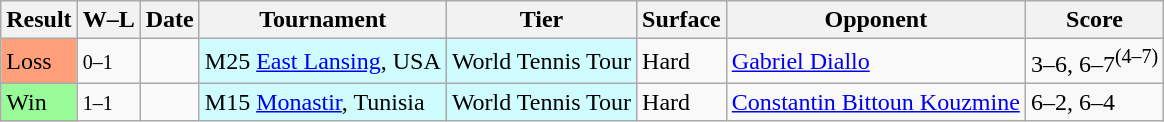<table class="sortable wikitable">
<tr>
<th>Result</th>
<th class="unsortable">W–L</th>
<th>Date</th>
<th>Tournament</th>
<th>Tier</th>
<th>Surface</th>
<th>Opponent</th>
<th class="unsortable">Score</th>
</tr>
<tr>
<td bgcolor=FFA07A>Loss</td>
<td><small>0–1</small></td>
<td></td>
<td style="background:#cffcff;">M25 <a href='#'>East Lansing</a>, USA</td>
<td style="background:#cffcff;">World Tennis Tour</td>
<td>Hard</td>
<td> <a href='#'>Gabriel Diallo</a></td>
<td>3–6, 6–7<sup>(4–7)</sup></td>
</tr>
<tr>
<td bgcolor=98FB98>Win</td>
<td><small>1–1</small></td>
<td></td>
<td style="background:#cffcff;">M15 <a href='#'>Monastir</a>, Tunisia</td>
<td style="background:#cffcff;">World Tennis Tour</td>
<td>Hard</td>
<td> <a href='#'>Constantin Bittoun Kouzmine</a></td>
<td>6–2, 6–4</td>
</tr>
</table>
